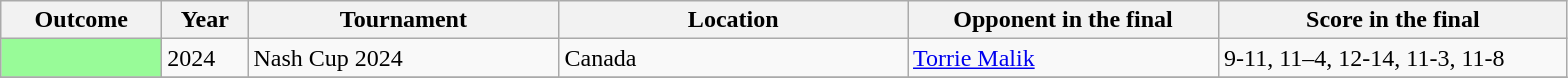<table class="sortable wikitable">
<tr>
<th width="100">Outcome</th>
<th width="50">Year</th>
<th width="200">Tournament</th>
<th width="225">Location</th>
<th width="200">Opponent in the final</th>
<th width="225">Score in the final</th>
</tr>
<tr>
<td bgcolor="98FB98"></td>
<td>2024</td>
<td>Nash Cup 2024</td>
<td>Canada</td>
<td> <a href='#'>Torrie Malik</a></td>
<td>9-11, 11–4, 12-14, 11-3, 11-8</td>
</tr>
<tr>
</tr>
</table>
